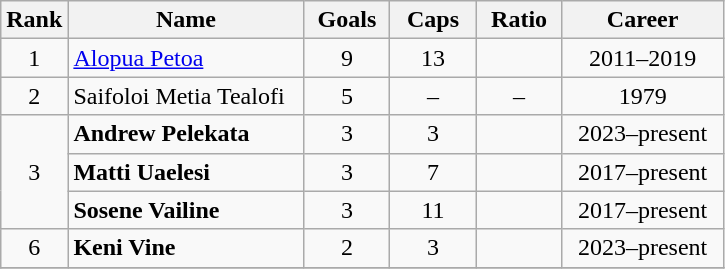<table class="wikitable sortable" style="text-align: center;">
<tr>
<th width=30px>Rank</th>
<th width=150px>Name</th>
<th width=50px>Goals</th>
<th width=50px>Caps</th>
<th width=50px>Ratio</th>
<th width=100px>Career</th>
</tr>
<tr>
<td>1</td>
<td align=left><a href='#'>Alopua Petoa</a></td>
<td>9</td>
<td>13</td>
<td></td>
<td>2011–2019</td>
</tr>
<tr>
<td>2</td>
<td align=left>Saifoloi Metia Tealofi</td>
<td>5</td>
<td>–</td>
<td>–</td>
<td>1979</td>
</tr>
<tr>
<td rowspan=3>3</td>
<td align=left><strong>Andrew Pelekata</strong></td>
<td>3</td>
<td>3</td>
<td></td>
<td>2023–present</td>
</tr>
<tr>
<td align=left><strong>Matti Uaelesi</strong></td>
<td>3</td>
<td>7</td>
<td></td>
<td>2017–present</td>
</tr>
<tr>
<td align=left><strong>Sosene Vailine</strong></td>
<td>3</td>
<td>11</td>
<td></td>
<td>2017–present</td>
</tr>
<tr>
<td>6</td>
<td align=left><strong>Keni Vine</strong></td>
<td>2</td>
<td>3</td>
<td></td>
<td>2023–present</td>
</tr>
<tr>
</tr>
</table>
